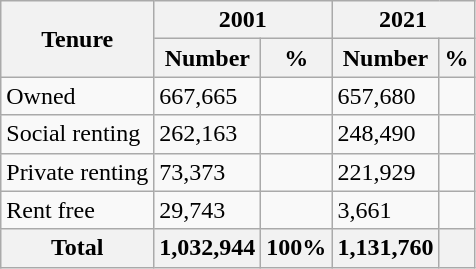<table class="wikitable">
<tr>
<th rowspan="2">Tenure</th>
<th colspan="2">2001</th>
<th colspan="2">2021</th>
</tr>
<tr>
<th>Number</th>
<th>%</th>
<th>Number</th>
<th>%</th>
</tr>
<tr>
<td>Owned</td>
<td>667,665</td>
<td></td>
<td>657,680</td>
<td></td>
</tr>
<tr>
<td>Social renting</td>
<td>262,163</td>
<td></td>
<td>248,490</td>
<td></td>
</tr>
<tr>
<td>Private renting</td>
<td>73,373</td>
<td></td>
<td>221,929</td>
<td></td>
</tr>
<tr>
<td>Rent free</td>
<td>29,743</td>
<td></td>
<td>3,661</td>
<td></td>
</tr>
<tr>
<th>Total</th>
<th>1,032,944</th>
<th>100%</th>
<th>1,131,760</th>
<th></th>
</tr>
</table>
